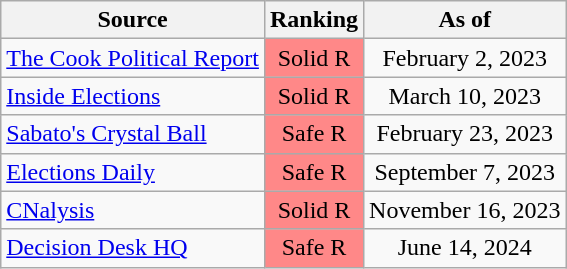<table class="wikitable" style="text-align:center">
<tr>
<th>Source</th>
<th>Ranking</th>
<th>As of</th>
</tr>
<tr>
<td align=left><a href='#'>The Cook Political Report</a></td>
<td style="color:black;background:#f88" data-sort-value=5>Solid R</td>
<td>February 2, 2023</td>
</tr>
<tr>
<td align=left><a href='#'>Inside Elections</a></td>
<td style="color:black;background:#f88" data-sort-value=5>Solid R</td>
<td>March 10, 2023</td>
</tr>
<tr>
<td align=left><a href='#'>Sabato's Crystal Ball</a></td>
<td style="color:black;background:#f88" data-sort-value=4>Safe R</td>
<td>February 23, 2023</td>
</tr>
<tr>
<td align=left><a href='#'>Elections Daily</a></td>
<td style="color:black;background:#f88" data-sort-value=4>Safe R</td>
<td>September 7, 2023</td>
</tr>
<tr>
<td align=left><a href='#'>CNalysis</a></td>
<td style="color:black;background:#f88" data-sort-value=5>Solid R</td>
<td>November 16, 2023</td>
</tr>
<tr>
<td align=left><a href='#'>Decision Desk HQ</a></td>
<td style="color:black;background:#f88" data-sort-value=4>Safe R</td>
<td>June 14, 2024</td>
</tr>
</table>
